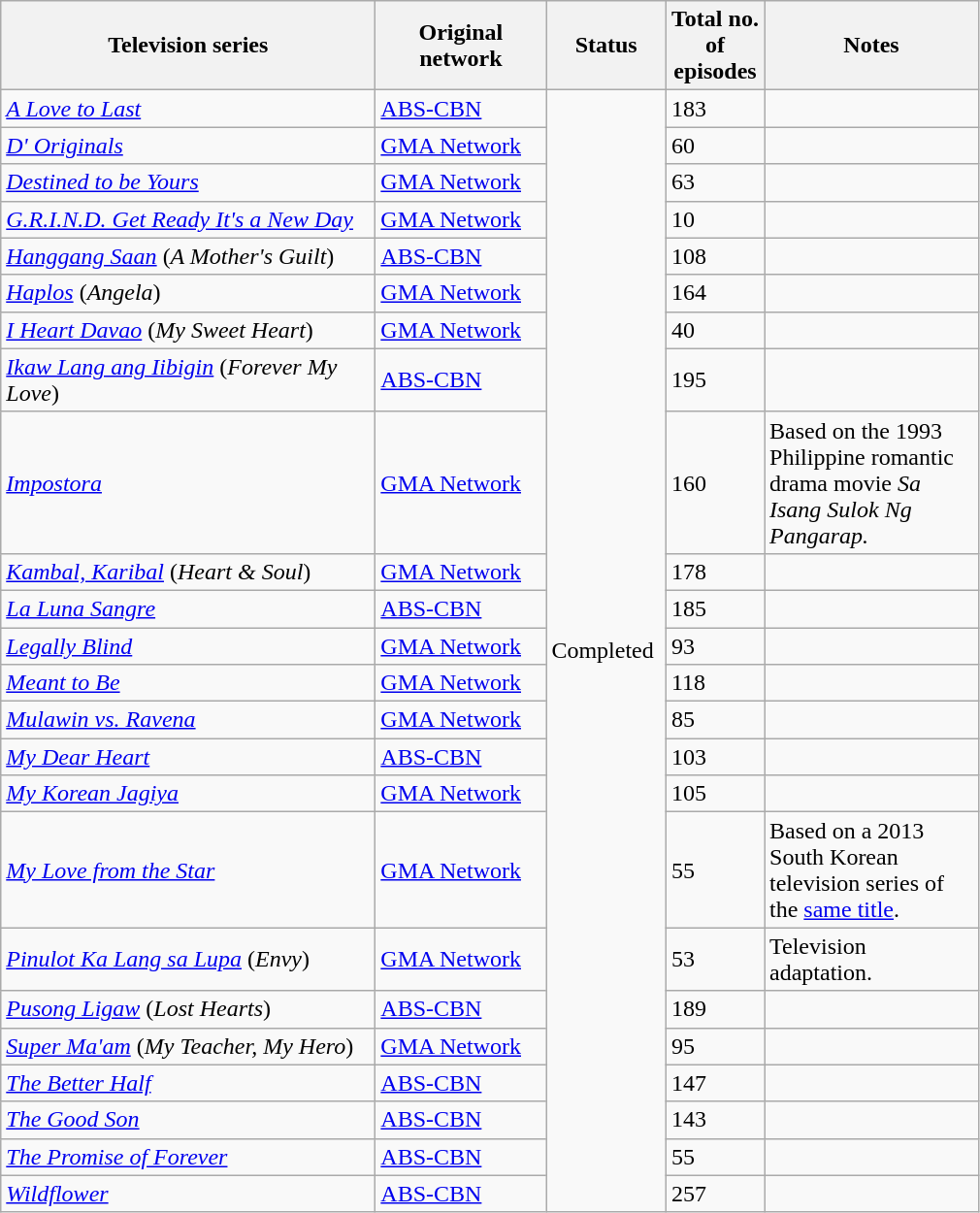<table class="wikitable sortable">
<tr>
<th style="width:250px;">Television series</th>
<th style="width:110px;">Original network</th>
<th style="width:75px;">Status</th>
<th style="width:60px;">Total no. of episodes</th>
<th style="width:140px;">Notes</th>
</tr>
<tr>
<td><em><a href='#'>A Love to Last</a></em></td>
<td><a href='#'>ABS-CBN</a></td>
<td rowspan="24">Completed</td>
<td>183</td>
<td></td>
</tr>
<tr>
<td><em><a href='#'>D' Originals</a></em></td>
<td><a href='#'>GMA Network</a></td>
<td>60</td>
<td></td>
</tr>
<tr>
<td><em><a href='#'>Destined to be Yours</a></em></td>
<td><a href='#'>GMA Network</a></td>
<td>63</td>
<td></td>
</tr>
<tr>
<td><em><a href='#'>G.R.I.N.D. Get Ready It's a New Day</a></em></td>
<td><a href='#'>GMA Network</a></td>
<td>10</td>
<td></td>
</tr>
<tr>
<td><em><a href='#'>Hanggang Saan</a></em> (<em>A Mother's Guilt</em>)</td>
<td><a href='#'>ABS-CBN</a></td>
<td>108</td>
<td></td>
</tr>
<tr>
<td><em><a href='#'>Haplos</a></em> (<em>Angela</em>)</td>
<td><a href='#'>GMA Network</a></td>
<td>164</td>
<td></td>
</tr>
<tr>
<td><em><a href='#'>I Heart Davao</a></em> (<em>My Sweet Heart</em>)</td>
<td><a href='#'>GMA Network</a></td>
<td>40</td>
<td></td>
</tr>
<tr>
<td><em><a href='#'>Ikaw Lang ang Iibigin</a></em> (<em>Forever My Love</em>)</td>
<td><a href='#'>ABS-CBN</a></td>
<td>195</td>
<td></td>
</tr>
<tr>
<td><em><a href='#'>Impostora</a></em></td>
<td><a href='#'>GMA Network</a></td>
<td>160</td>
<td>Based on the 1993 Philippine romantic drama movie <em>Sa Isang Sulok Ng Pangarap.</em></td>
</tr>
<tr>
<td><em><a href='#'>Kambal, Karibal</a></em> (<em>Heart & Soul</em>)</td>
<td><a href='#'>GMA Network</a></td>
<td>178</td>
<td></td>
</tr>
<tr>
<td><em><a href='#'>La Luna Sangre</a></em></td>
<td><a href='#'>ABS-CBN</a></td>
<td>185</td>
<td></td>
</tr>
<tr>
<td><em><a href='#'>Legally Blind</a></em></td>
<td><a href='#'>GMA Network</a></td>
<td>93</td>
<td></td>
</tr>
<tr>
<td><em><a href='#'>Meant to Be</a></em></td>
<td><a href='#'>GMA Network</a></td>
<td>118</td>
<td></td>
</tr>
<tr>
<td><em><a href='#'>Mulawin vs. Ravena</a></em></td>
<td><a href='#'>GMA Network</a></td>
<td>85</td>
<td></td>
</tr>
<tr>
<td><em><a href='#'>My Dear Heart</a></em></td>
<td><a href='#'>ABS-CBN</a></td>
<td>103</td>
<td></td>
</tr>
<tr>
<td><em><a href='#'>My Korean Jagiya</a></em></td>
<td><a href='#'>GMA Network</a></td>
<td>105</td>
<td></td>
</tr>
<tr>
<td><em><a href='#'>My Love from the Star</a></em></td>
<td><a href='#'>GMA Network</a></td>
<td>55</td>
<td>Based on a 2013 South Korean television series of the <a href='#'>same title</a>.</td>
</tr>
<tr>
<td><em><a href='#'>Pinulot Ka Lang sa Lupa</a></em> (<em>Envy</em>)</td>
<td><a href='#'>GMA Network</a></td>
<td>53</td>
<td>Television adaptation.</td>
</tr>
<tr>
<td><em><a href='#'>Pusong Ligaw</a></em> (<em>Lost Hearts</em>)</td>
<td><a href='#'>ABS-CBN</a></td>
<td>189</td>
<td></td>
</tr>
<tr>
<td><em><a href='#'>Super Ma'am</a></em> (<em>My Teacher, My Hero</em>)</td>
<td><a href='#'>GMA Network</a></td>
<td>95</td>
<td></td>
</tr>
<tr>
<td><em><a href='#'>The Better Half</a></em></td>
<td><a href='#'>ABS-CBN</a></td>
<td>147</td>
<td></td>
</tr>
<tr>
<td><em><a href='#'>The Good Son</a></em></td>
<td><a href='#'>ABS-CBN</a></td>
<td>143</td>
<td></td>
</tr>
<tr>
<td><em><a href='#'>The Promise of Forever</a></em></td>
<td><a href='#'>ABS-CBN</a></td>
<td>55</td>
<td></td>
</tr>
<tr>
<td><em><a href='#'>Wildflower</a></em></td>
<td><a href='#'>ABS-CBN</a></td>
<td>257</td>
<td></td>
</tr>
</table>
